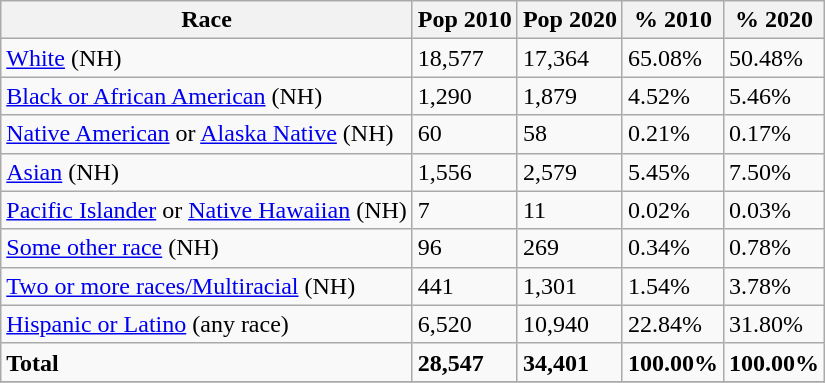<table class="wikitable">
<tr>
<th>Race</th>
<th>Pop 2010</th>
<th>Pop 2020</th>
<th>% 2010</th>
<th>% 2020</th>
</tr>
<tr>
<td><a href='#'>White</a> (NH)</td>
<td>18,577</td>
<td>17,364</td>
<td>65.08%</td>
<td>50.48%</td>
</tr>
<tr>
<td><a href='#'>Black or African American</a> (NH)</td>
<td>1,290</td>
<td>1,879</td>
<td>4.52%</td>
<td>5.46%</td>
</tr>
<tr>
<td><a href='#'>Native American</a> or <a href='#'>Alaska Native</a> (NH)</td>
<td>60</td>
<td>58</td>
<td>0.21%</td>
<td>0.17%</td>
</tr>
<tr>
<td><a href='#'>Asian</a> (NH)</td>
<td>1,556</td>
<td>2,579</td>
<td>5.45%</td>
<td>7.50%</td>
</tr>
<tr>
<td><a href='#'>Pacific Islander</a> or <a href='#'>Native Hawaiian</a> (NH)</td>
<td>7</td>
<td>11</td>
<td>0.02%</td>
<td>0.03%</td>
</tr>
<tr>
<td><a href='#'>Some other race</a> (NH)</td>
<td>96</td>
<td>269</td>
<td>0.34%</td>
<td>0.78%</td>
</tr>
<tr>
<td><a href='#'>Two or more races/Multiracial</a> (NH)</td>
<td>441</td>
<td>1,301</td>
<td>1.54%</td>
<td>3.78%</td>
</tr>
<tr>
<td><a href='#'>Hispanic or Latino</a> (any race)</td>
<td>6,520</td>
<td>10,940</td>
<td>22.84%</td>
<td>31.80%</td>
</tr>
<tr>
<td><strong>Total</strong></td>
<td><strong>28,547</strong></td>
<td><strong>34,401</strong></td>
<td><strong>100.00%</strong></td>
<td><strong>100.00%</strong></td>
</tr>
<tr>
</tr>
</table>
